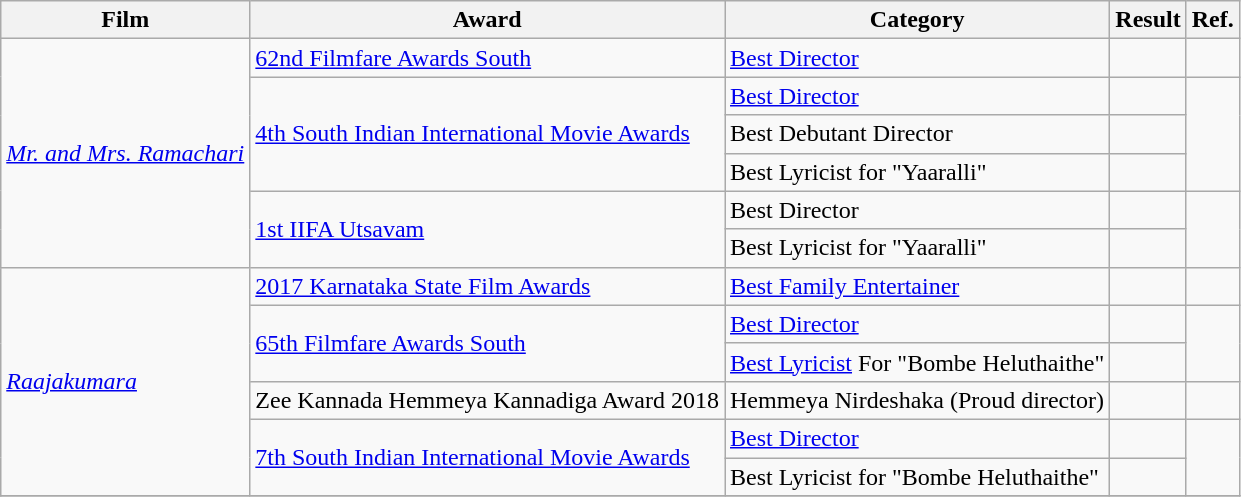<table class="wikitable sortable">
<tr>
<th>Film</th>
<th>Award</th>
<th>Category</th>
<th>Result</th>
<th>Ref.</th>
</tr>
<tr>
<td rowspan=6><em><a href='#'>Mr. and Mrs. Ramachari</a></em></td>
<td><a href='#'>62nd Filmfare Awards South</a></td>
<td><a href='#'>Best Director</a></td>
<td></td>
<td></td>
</tr>
<tr>
<td rowspan=3><a href='#'>4th South Indian International Movie Awards</a></td>
<td><a href='#'>Best Director</a></td>
<td></td>
<td rowspan=3></td>
</tr>
<tr>
<td>Best Debutant Director</td>
<td></td>
</tr>
<tr>
<td>Best Lyricist for "Yaaralli"</td>
<td></td>
</tr>
<tr>
<td rowspan=2><a href='#'>1st IIFA Utsavam</a></td>
<td>Best Director</td>
<td></td>
<td rowspan=2></td>
</tr>
<tr>
<td>Best Lyricist for "Yaaralli"</td>
<td></td>
</tr>
<tr>
<td rowspan=6><em><a href='#'>Raajakumara</a></em></td>
<td><a href='#'>2017 Karnataka State Film Awards</a></td>
<td><a href='#'>Best Family Entertainer</a></td>
<td></td>
<td></td>
</tr>
<tr>
<td rowspan=2><a href='#'>65th Filmfare Awards South</a></td>
<td><a href='#'>Best Director</a></td>
<td></td>
<td rowspan=2></td>
</tr>
<tr>
<td><a href='#'>Best Lyricist</a> For "Bombe Heluthaithe"</td>
<td></td>
</tr>
<tr>
<td>Zee Kannada Hemmeya Kannadiga Award 2018</td>
<td>Hemmeya Nirdeshaka (Proud director)</td>
<td></td>
<td></td>
</tr>
<tr>
<td rowspan=2><a href='#'>7th South Indian International Movie Awards</a></td>
<td><a href='#'>Best Director</a></td>
<td></td>
<td rowspan=2></td>
</tr>
<tr>
<td>Best Lyricist for "Bombe Heluthaithe"</td>
<td></td>
</tr>
<tr>
</tr>
</table>
